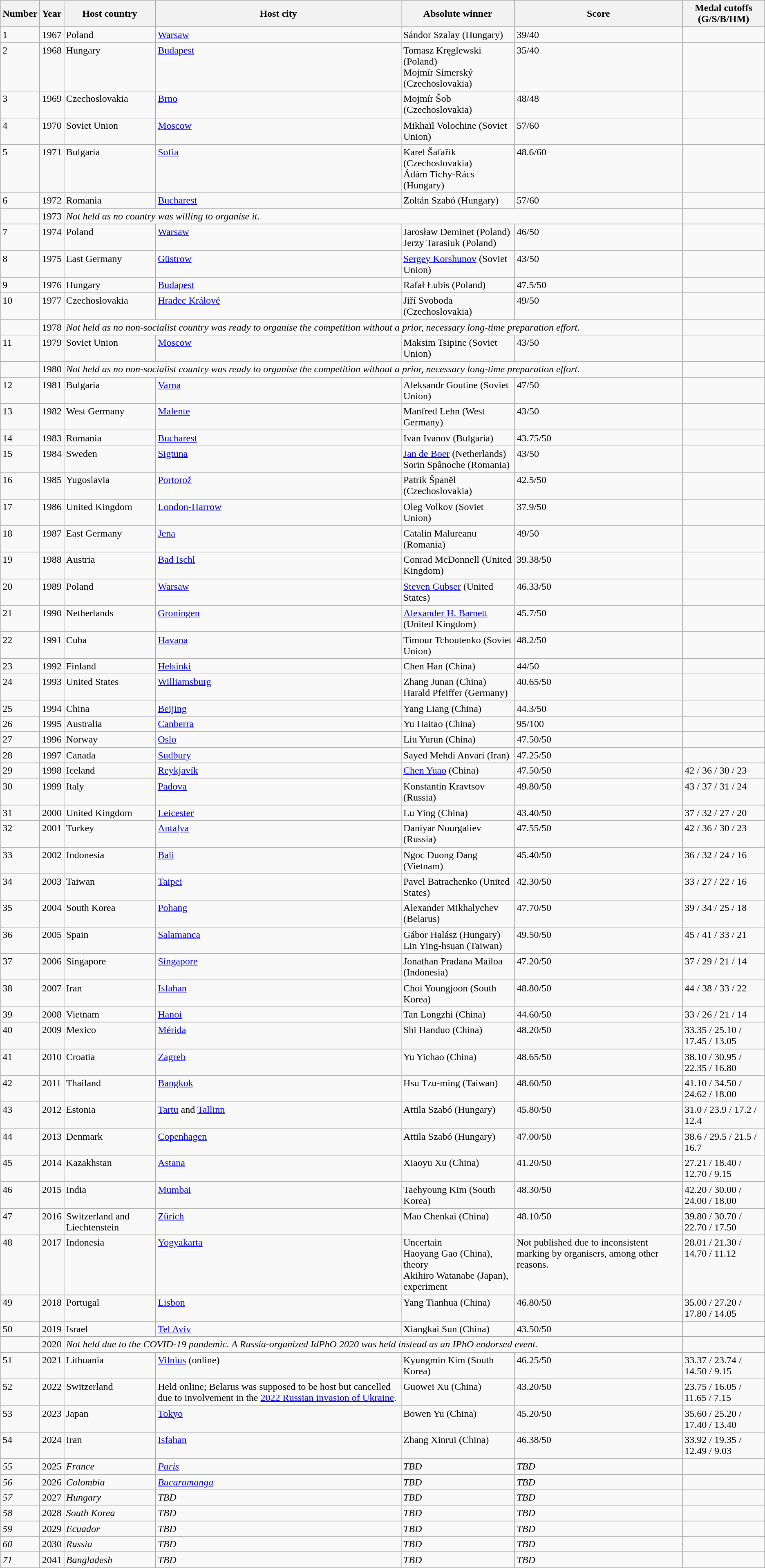<table class="wikitable">
<tr>
<th>Number</th>
<th>Year</th>
<th>Host country</th>
<th>Host city</th>
<th>Absolute winner</th>
<th>Score</th>
<th>Medal cutoffs (G/S/B/HM)</th>
</tr>
<tr valign="top">
<td>1</td>
<td>1967</td>
<td>Poland</td>
<td><a href='#'>Warsaw</a></td>
<td>Sándor Szalay (Hungary)</td>
<td>39/40</td>
<td></td>
</tr>
<tr valign="top">
<td>2</td>
<td>1968</td>
<td>Hungary</td>
<td><a href='#'>Budapest</a></td>
<td>Tomasz Kręglewski (Poland)<br>Mojmír Simerský (Czechoslovakia)</td>
<td>35/40</td>
<td></td>
</tr>
<tr valign="top">
<td>3</td>
<td>1969</td>
<td>Czechoslovakia</td>
<td><a href='#'>Brno</a></td>
<td>Mojmír Šob (Czechoslovakia)</td>
<td>48/48</td>
<td></td>
</tr>
<tr valign="top">
<td>4</td>
<td>1970</td>
<td>Soviet Union</td>
<td><a href='#'>Moscow</a></td>
<td>Mikhaïl Volochine (Soviet Union)</td>
<td>57/60</td>
<td></td>
</tr>
<tr valign="top">
<td>5</td>
<td>1971</td>
<td>Bulgaria</td>
<td><a href='#'>Sofia</a></td>
<td>Karel Šafařík (Czechoslovakia)<br>Ádám Tichy-Rács (Hungary)</td>
<td>48.6/60</td>
<td></td>
</tr>
<tr valign="top">
<td>6</td>
<td>1972</td>
<td>Romania</td>
<td><a href='#'>Bucharest</a></td>
<td>Zoltán Szabó (Hungary)</td>
<td>57/60</td>
<td></td>
</tr>
<tr>
<td></td>
<td>1973</td>
<td colspan="4"><em>Not held as no country was willing to organise it.</em></td>
<td></td>
</tr>
<tr valign="top">
<td>7</td>
<td>1974</td>
<td>Poland</td>
<td><a href='#'>Warsaw</a></td>
<td>Jarosław Deminet (Poland)<br> Jerzy Tarasiuk (Poland)</td>
<td>46/50</td>
<td></td>
</tr>
<tr valign="top">
<td>8</td>
<td>1975</td>
<td>East Germany</td>
<td><a href='#'>Güstrow</a></td>
<td><a href='#'>Sergey Korshunov</a> (Soviet Union)</td>
<td>43/50</td>
<td></td>
</tr>
<tr valign="top">
<td>9</td>
<td>1976</td>
<td>Hungary</td>
<td><a href='#'>Budapest</a></td>
<td>Rafał Łubis (Poland)</td>
<td>47.5/50</td>
<td></td>
</tr>
<tr valign="top">
<td>10</td>
<td>1977</td>
<td>Czechoslovakia</td>
<td><a href='#'>Hradec Králové</a></td>
<td>Jiří Svoboda (Czechoslovakia)</td>
<td>49/50</td>
<td></td>
</tr>
<tr>
<td></td>
<td>1978</td>
<td colspan="4"><em>Not held as no non-socialist country was ready to organise the competition without a prior, necessary long-time preparation effort.</em></td>
<td></td>
</tr>
<tr valign="top">
<td>11</td>
<td>1979</td>
<td>Soviet Union</td>
<td><a href='#'>Moscow</a></td>
<td>Maksim Tsipine (Soviet Union)</td>
<td>43/50</td>
<td></td>
</tr>
<tr>
<td></td>
<td>1980</td>
<td colspan="4"><em>Not held as no non-socialist country was ready to organise the competition without a prior, necessary long-time preparation effort.</em></td>
<td></td>
</tr>
<tr valign="top">
<td>12</td>
<td>1981</td>
<td>Bulgaria</td>
<td><a href='#'>Varna</a></td>
<td>Aleksandr Goutine (Soviet Union)</td>
<td>47/50</td>
<td></td>
</tr>
<tr valign="top">
<td>13</td>
<td>1982</td>
<td>West Germany</td>
<td><a href='#'>Malente</a></td>
<td>Manfred Lehn (West Germany)</td>
<td>43/50</td>
<td></td>
</tr>
<tr valign="top">
<td>14</td>
<td>1983</td>
<td>Romania</td>
<td><a href='#'>Bucharest</a></td>
<td>Ivan Ivanov (Bulgaria)</td>
<td>43.75/50</td>
<td></td>
</tr>
<tr valign="top">
<td>15</td>
<td>1984</td>
<td>Sweden</td>
<td><a href='#'>Sigtuna</a></td>
<td><a href='#'>Jan de Boer</a> (Netherlands)<br> Sorin Spânoche (Romania)</td>
<td>43/50</td>
<td></td>
</tr>
<tr valign="top">
<td>16</td>
<td>1985</td>
<td>Yugoslavia</td>
<td><a href='#'>Portorož</a></td>
<td>Patrik Španĕl (Czechoslovakia)</td>
<td>42.5/50</td>
<td></td>
</tr>
<tr valign="top">
<td>17</td>
<td>1986</td>
<td>United Kingdom</td>
<td><a href='#'>London-Harrow</a></td>
<td>Oleg Volkov (Soviet Union)</td>
<td>37.9/50</td>
<td></td>
</tr>
<tr valign="top">
<td>18</td>
<td>1987</td>
<td>East Germany</td>
<td><a href='#'>Jena</a></td>
<td>Catalin Malureanu (Romania)</td>
<td>49/50</td>
<td></td>
</tr>
<tr valign="top">
<td>19</td>
<td>1988</td>
<td>Austria</td>
<td><a href='#'>Bad Ischl</a></td>
<td>Conrad McDonnell (United Kingdom)</td>
<td>39.38/50</td>
<td></td>
</tr>
<tr valign="top">
<td>20</td>
<td>1989</td>
<td>Poland</td>
<td><a href='#'>Warsaw</a></td>
<td><a href='#'>Steven Gubser</a> (United States)</td>
<td>46.33/50</td>
<td></td>
</tr>
<tr valign="top">
<td>21</td>
<td>1990</td>
<td>Netherlands</td>
<td><a href='#'>Groningen</a></td>
<td><a href='#'>Alexander H. Barnett</a> (United Kingdom)</td>
<td>45.7/50</td>
<td></td>
</tr>
<tr valign="top">
<td>22</td>
<td>1991</td>
<td>Cuba</td>
<td><a href='#'>Havana</a></td>
<td>Timour Tchoutenko (Soviet Union)</td>
<td>48.2/50</td>
<td></td>
</tr>
<tr valign="top">
<td>23</td>
<td>1992</td>
<td>Finland</td>
<td><a href='#'>Helsinki</a></td>
<td>Chen Han (China)</td>
<td>44/50</td>
<td></td>
</tr>
<tr valign="top">
<td>24</td>
<td>1993</td>
<td>United States</td>
<td><a href='#'>Williamsburg</a></td>
<td>Zhang Junan (China)<br> Harald Pfeiffer (Germany)</td>
<td>40.65/50</td>
<td></td>
</tr>
<tr valign="top">
<td>25</td>
<td>1994</td>
<td>China</td>
<td><a href='#'>Beijing</a></td>
<td>Yang Liang (China)</td>
<td>44.3/50</td>
<td></td>
</tr>
<tr valign="top">
<td>26</td>
<td>1995</td>
<td>Australia</td>
<td><a href='#'>Canberra</a></td>
<td>Yu Haitao (China)</td>
<td>95/100</td>
<td></td>
</tr>
<tr valign="top">
<td>27</td>
<td>1996</td>
<td>Norway</td>
<td><a href='#'>Oslo</a></td>
<td>Liu Yurun (China)</td>
<td>47.50/50</td>
<td></td>
</tr>
<tr valign="top">
<td>28</td>
<td>1997</td>
<td>Canada</td>
<td><a href='#'>Sudbury</a></td>
<td>Sayed Mehdi Anvari (Iran)</td>
<td>47.25/50</td>
<td></td>
</tr>
<tr valign="top">
<td>29</td>
<td>1998</td>
<td>Iceland</td>
<td><a href='#'>Reykjavík</a></td>
<td><a href='#'>Chen Yuao</a> (China)</td>
<td>47.50/50</td>
<td>42 / 36 / 30 / 23</td>
</tr>
<tr valign="top">
<td>30</td>
<td>1999</td>
<td>Italy</td>
<td><a href='#'>Padova</a></td>
<td>Konstantin Kravtsov (Russia)</td>
<td>49.80/50</td>
<td>43 / 37 / 31 / 24</td>
</tr>
<tr valign="top">
<td>31</td>
<td>2000</td>
<td>United Kingdom</td>
<td><a href='#'>Leicester</a></td>
<td>Lu Ying (China)</td>
<td>43.40/50</td>
<td>37 / 32 / 27 / 20</td>
</tr>
<tr valign="top">
<td>32</td>
<td>2001</td>
<td>Turkey</td>
<td><a href='#'>Antalya</a></td>
<td>Daniyar Nourgaliev (Russia)</td>
<td>47.55/50</td>
<td>42 / 36 / 30 / 23</td>
</tr>
<tr valign="top">
<td>33</td>
<td>2002</td>
<td>Indonesia</td>
<td><a href='#'>Bali</a></td>
<td>Ngoc Duong Dang (Vietnam)</td>
<td>45.40/50</td>
<td>36 / 32 / 24 / 16</td>
</tr>
<tr valign="top">
<td>34</td>
<td>2003</td>
<td>Taiwan</td>
<td><a href='#'>Taipei</a></td>
<td>Pavel Batrachenko (United States)</td>
<td>42.30/50</td>
<td>33 / 27 / 22 / 16</td>
</tr>
<tr valign="top">
<td>35</td>
<td>2004</td>
<td>South Korea</td>
<td><a href='#'>Pohang</a></td>
<td>Alexander Mikhalychev (Belarus)</td>
<td>47.70/50</td>
<td>39 / 34 / 25 / 18</td>
</tr>
<tr valign="top">
<td>36</td>
<td>2005</td>
<td>Spain</td>
<td><a href='#'>Salamanca</a></td>
<td>Gábor Halász (Hungary)<br> Lin Ying-hsuan (Taiwan)</td>
<td>49.50/50</td>
<td>45 / 41 / 33 / 21</td>
</tr>
<tr valign="top">
<td>37</td>
<td>2006</td>
<td>Singapore</td>
<td><a href='#'>Singapore</a></td>
<td>Jonathan Pradana Mailoa (Indonesia)</td>
<td>47.20/50</td>
<td>37 / 29 / 21 / 14</td>
</tr>
<tr valign="top">
<td>38</td>
<td>2007</td>
<td>Iran</td>
<td><a href='#'>Isfahan</a></td>
<td>Choi Youngjoon (South Korea)</td>
<td>48.80/50</td>
<td>44 / 38 / 33 / 22</td>
</tr>
<tr valign="top">
<td>39</td>
<td>2008</td>
<td>Vietnam</td>
<td><a href='#'>Hanoi</a></td>
<td>Tan Longzhi (China)</td>
<td>44.60/50</td>
<td>33 / 26 / 21 / 14</td>
</tr>
<tr valign="top">
<td>40</td>
<td>2009</td>
<td>Mexico</td>
<td><a href='#'>Mérida</a></td>
<td>Shi Handuo (China)</td>
<td>48.20/50</td>
<td>33.35 / 25.10 / 17.45 / 13.05</td>
</tr>
<tr valign="top">
<td>41</td>
<td>2010</td>
<td>Croatia</td>
<td><a href='#'>Zagreb</a></td>
<td>Yu Yichao (China)</td>
<td>48.65/50</td>
<td>38.10 / 30.95 / 22.35 / 16.80</td>
</tr>
<tr valign="top">
<td>42</td>
<td>2011</td>
<td>Thailand</td>
<td><a href='#'>Bangkok</a></td>
<td>Hsu Tzu-ming (Taiwan)</td>
<td>48.60/50</td>
<td>41.10 / 34.50 / 24.62 / 18.00</td>
</tr>
<tr valign="top">
<td>43</td>
<td>2012</td>
<td>Estonia</td>
<td><a href='#'>Tartu</a> and <a href='#'>Tallinn</a></td>
<td>Attila Szabó (Hungary)</td>
<td>45.80/50</td>
<td>31.0 / 23.9 / 17.2 / 12.4</td>
</tr>
<tr valign="top">
<td>44</td>
<td>2013</td>
<td>Denmark</td>
<td><a href='#'>Copenhagen</a></td>
<td>Attila Szabó (Hungary)</td>
<td>47.00/50</td>
<td>38.6 / 29.5 / 21.5 / 16.7</td>
</tr>
<tr valign="top">
<td>45</td>
<td>2014</td>
<td>Kazakhstan</td>
<td><a href='#'>Astana</a></td>
<td>Xiaoyu Xu (China)</td>
<td>41.20/50</td>
<td>27.21 / 18.40 / 12.70 / 9.15</td>
</tr>
<tr valign="top">
<td>46</td>
<td>2015</td>
<td>India</td>
<td><a href='#'>Mumbai</a></td>
<td>Taehyoung Kim (South Korea)</td>
<td>48.30/50</td>
<td>42.20 / 30.00 / 24.00 / 18.00</td>
</tr>
<tr valign="top">
<td>47</td>
<td>2016</td>
<td>Switzerland and Liechtenstein</td>
<td><a href='#'>Zürich</a></td>
<td>Mao Chenkai (China)</td>
<td>48.10/50</td>
<td>39.80 / 30.70 / 22.70 / 17.50</td>
</tr>
<tr valign="top">
<td>48</td>
<td>2017</td>
<td>Indonesia</td>
<td><a href='#'>Yogyakarta</a></td>
<td>Uncertain<br>Haoyang Gao (China), theory<br>Akihiro Watanabe (Japan), experiment</td>
<td>Not published due to inconsistent marking by organisers, among other reasons.</td>
<td>28.01 / 21.30 / 14.70 / 11.12</td>
</tr>
<tr valign="top">
<td>49</td>
<td>2018</td>
<td>Portugal</td>
<td><a href='#'>Lisbon</a></td>
<td>Yang Tianhua (China)</td>
<td>46.80/50</td>
<td>35.00 / 27.20 / 17.80 / 14.05</td>
</tr>
<tr valign="top">
<td>50</td>
<td>2019</td>
<td>Israel</td>
<td><a href='#'>Tel Aviv</a></td>
<td>Xiangkai Sun (China)</td>
<td>43.50/50</td>
<td></td>
</tr>
<tr>
<td></td>
<td>2020</td>
<td colspan="4"><em>Not held due to the COVID-19 pandemic. A Russia-organized IdPhO 2020 was held instead as an IPhO endorsed event.</em></td>
<td></td>
</tr>
<tr valign="top">
<td>51</td>
<td>2021</td>
<td>Lithuania</td>
<td><a href='#'>Vilnius</a> (online)</td>
<td>Kyungmin Kim (South Korea)</td>
<td>46.25/50</td>
<td>33.37 / 23.74 / 14.50 / 9.15</td>
</tr>
<tr valign="top">
<td>52</td>
<td>2022</td>
<td>Switzerland</td>
<td>Held online; Belarus was supposed to be host but cancelled due to involvement in the <a href='#'>2022 Russian invasion of Ukraine</a>.</td>
<td>Guowei Xu (China)</td>
<td>43.20/50</td>
<td>23.75 / 16.05 / 11.65 / 7.15</td>
</tr>
<tr valign="top">
<td>53</td>
<td>2023</td>
<td>Japan</td>
<td><a href='#'>Tokyo</a></td>
<td>Bowen Yu (China)</td>
<td>45.20/50</td>
<td>35.60 / 25.20 / 17.40 / 13.40</td>
</tr>
<tr valign="top">
<td>54</td>
<td>2024</td>
<td>Iran</td>
<td><a href='#'>Isfahan</a></td>
<td>Zhang Xinrui (China)</td>
<td>46.38/50</td>
<td>33.92 / 19.35 / 12.49 / 9.03</td>
</tr>
<tr valign="top">
<td><em>55</em></td>
<td>2025</td>
<td><em>France</em></td>
<td><em><a href='#'>Paris</a></em></td>
<td><em>TBD</em></td>
<td><em>TBD</em></td>
<td></td>
</tr>
<tr valign="top">
<td><em>56</em></td>
<td>2026</td>
<td><em>Colombia</em></td>
<td><em><a href='#'>Bucaramanga</a></em></td>
<td><em>TBD</em></td>
<td><em>TBD</em></td>
<td></td>
</tr>
<tr valign="top">
<td><em>57</em></td>
<td>2027</td>
<td><em>Hungary</em></td>
<td><em>TBD</em></td>
<td><em>TBD</em></td>
<td><em>TBD</em></td>
<td></td>
</tr>
<tr valign="top">
<td><em>58</em></td>
<td>2028</td>
<td><em>South Korea</em></td>
<td><em>TBD</em></td>
<td><em>TBD</em></td>
<td><em>TBD</em></td>
<td></td>
</tr>
<tr valign="top">
<td><em>59</em></td>
<td>2029</td>
<td><em>Ecuador</em></td>
<td><em>TBD</em></td>
<td><em>TBD</em></td>
<td><em>TBD</em></td>
<td></td>
</tr>
<tr valign="top">
<td><em>60</em></td>
<td>2030</td>
<td><em>Russia</em></td>
<td><em>TBD</em></td>
<td><em>TBD</em></td>
<td><em>TBD</em></td>
<td></td>
</tr>
<tr valign="top">
<td><em>71</em></td>
<td>2041</td>
<td><em>Bangladesh</em></td>
<td><em>TBD</em></td>
<td><em>TBD</em></td>
<td><em>TBD</em></td>
<td></td>
</tr>
</table>
